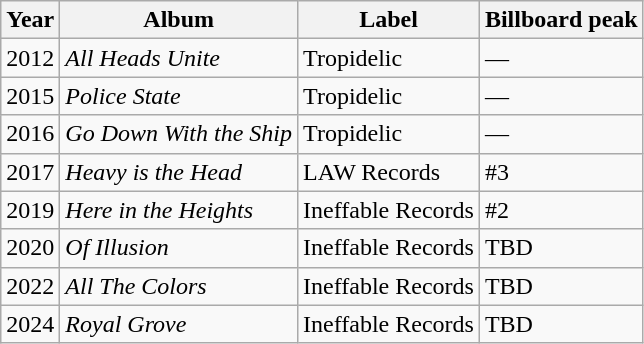<table class="wikitable">
<tr>
<th>Year</th>
<th>Album</th>
<th>Label</th>
<th>Billboard peak</th>
</tr>
<tr>
<td>2012</td>
<td><em>All Heads Unite</em></td>
<td>Tropidelic</td>
<td>—</td>
</tr>
<tr>
<td>2015</td>
<td><em>Police State</em></td>
<td>Tropidelic</td>
<td>—</td>
</tr>
<tr>
<td>2016</td>
<td><em>Go Down With the Ship</em></td>
<td>Tropidelic</td>
<td>—</td>
</tr>
<tr>
<td>2017</td>
<td><em>Heavy is the Head</em></td>
<td>LAW Records</td>
<td>#3</td>
</tr>
<tr>
<td>2019</td>
<td><em>Here in the Heights</em></td>
<td>Ineffable Records</td>
<td>#2</td>
</tr>
<tr>
<td>2020</td>
<td><em>Of Illusion</em></td>
<td>Ineffable Records</td>
<td>TBD</td>
</tr>
<tr>
<td>2022</td>
<td><em>All The Colors</em></td>
<td>Ineffable Records</td>
<td>TBD</td>
</tr>
<tr>
<td>2024</td>
<td><em>Royal Grove</em></td>
<td>Ineffable Records</td>
<td>TBD</td>
</tr>
</table>
